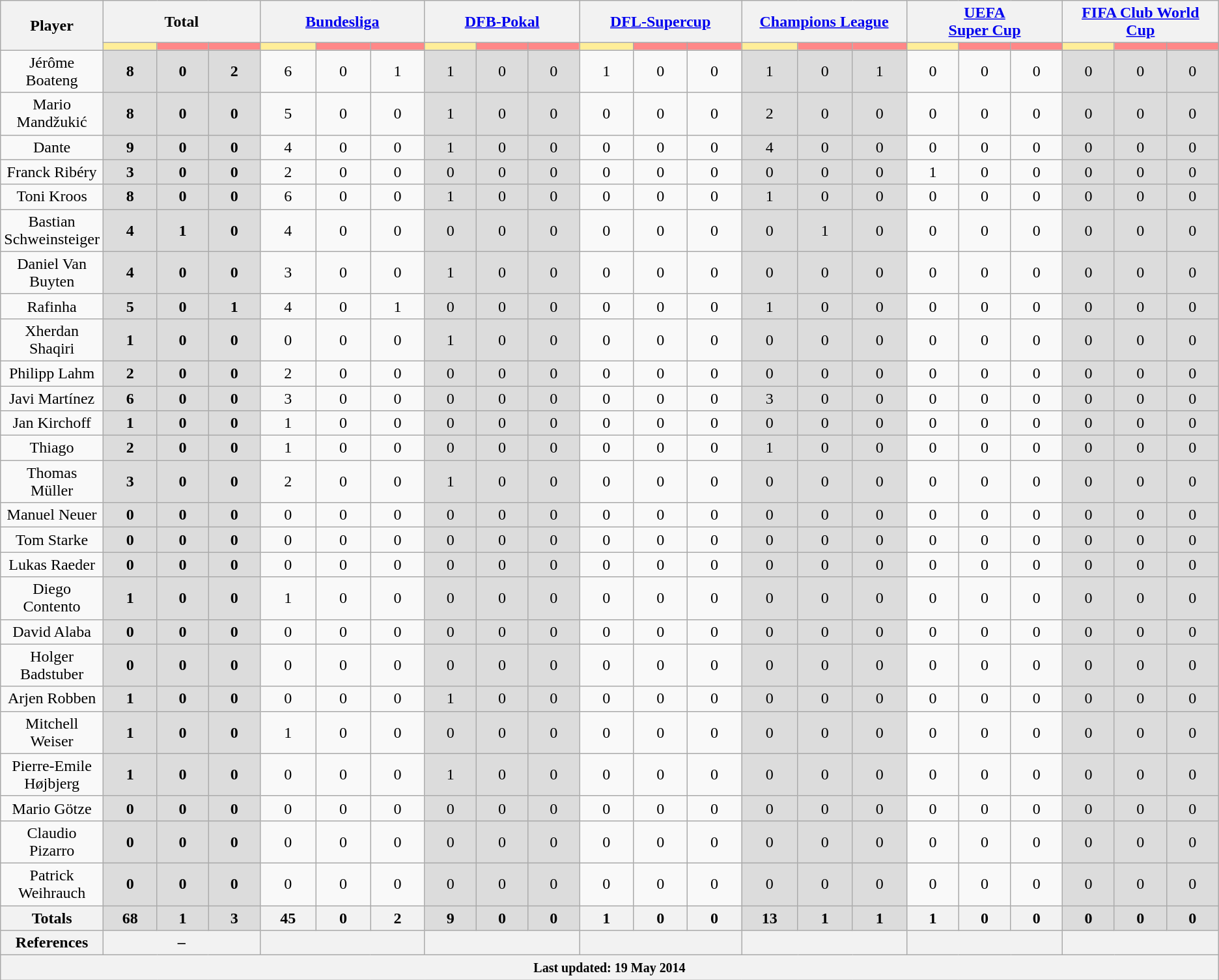<table class="wikitable" Style="text-align: center">
<tr style="text-align:center;">
<th rowspan="2">Player</th>
<th colspan="3">Total</th>
<th colspan="3"><a href='#'>Bundesliga</a></th>
<th colspan="3"><a href='#'>DFB-Pokal</a></th>
<th colspan="3"><a href='#'>DFL-Supercup</a></th>
<th colspan="3"><a href='#'>Champions League</a></th>
<th colspan="3"><a href='#'>UEFA <br> Super Cup</a></th>
<th colspan="3"><a href='#'>FIFA Club World Cup</a></th>
</tr>
<tr>
<th style="width:60px; background:#fe9;"></th>
<th style="width:60px; background:#ff8888;"></th>
<th style="width:60px; background:#ff8888;"></th>
<th style="width:60px; background:#fe9;"></th>
<th style="width:60px; background:#ff8888;"></th>
<th style="width:60px; background:#ff8888;"></th>
<th style="width:60px; background:#fe9;"></th>
<th style="width:60px; background:#ff8888;"></th>
<th style="width:60px; background:#ff8888;"></th>
<th style="width:60px; background:#fe9;"></th>
<th style="width:60px; background:#ff8888;"></th>
<th style="width:60px; background:#ff8888;"></th>
<th style="width:60px; background:#fe9;"></th>
<th style="width:60px; background:#ff8888;"></th>
<th style="width:60px; background:#ff8888;"></th>
<th style="width:60px; background:#fe9;"></th>
<th style="width:60px; background:#ff8888;"></th>
<th style="width:60px; background:#ff8888;"></th>
<th style="width:60px; background:#fe9;"></th>
<th style="width:60px; background:#ff8888;"></th>
<th style="width:60px; background:#ff8888;"></th>
</tr>
<tr>
<td>Jérôme Boateng</td>
<td style="background:#DCDCDC"><strong>8</strong> </td>
<td style="background:#DCDCDC"><strong>0</strong> </td>
<td style="background:#DCDCDC"><strong>2</strong> </td>
<td>6 </td>
<td>0 </td>
<td>1 </td>
<td style="background:#DCDCDC">1 </td>
<td style="background:#DCDCDC">0 </td>
<td style="background:#DCDCDC">0 </td>
<td>1</td>
<td>0</td>
<td>0</td>
<td style="background:#DCDCDC">1 </td>
<td style="background:#DCDCDC">0 </td>
<td style="background:#DCDCDC">1 </td>
<td>0</td>
<td>0</td>
<td>0</td>
<td style="background:#DCDCDC">0 </td>
<td style="background:#DCDCDC">0 </td>
<td style="background:#DCDCDC">0 </td>
</tr>
<tr>
<td>Mario Mandžukić</td>
<td style="background:#DCDCDC"><strong>8</strong> </td>
<td style="background:#DCDCDC"><strong>0</strong> </td>
<td style="background:#DCDCDC"><strong>0</strong> </td>
<td>5 </td>
<td>0 </td>
<td>0 </td>
<td style="background:#DCDCDC">1 </td>
<td style="background:#DCDCDC">0 </td>
<td style="background:#DCDCDC">0 </td>
<td>0</td>
<td>0</td>
<td>0</td>
<td style="background:#DCDCDC">2 </td>
<td style="background:#DCDCDC">0 </td>
<td style="background:#DCDCDC">0 </td>
<td>0</td>
<td>0</td>
<td>0</td>
<td style="background:#DCDCDC">0 </td>
<td style="background:#DCDCDC">0 </td>
<td style="background:#DCDCDC">0 </td>
</tr>
<tr>
<td>Dante</td>
<td style="background:#DCDCDC"><strong>9</strong> </td>
<td style="background:#DCDCDC"><strong>0</strong> </td>
<td style="background:#DCDCDC"><strong>0</strong> </td>
<td>4 </td>
<td>0 </td>
<td>0 </td>
<td style="background:#DCDCDC">1 </td>
<td style="background:#DCDCDC">0 </td>
<td style="background:#DCDCDC">0 </td>
<td>0</td>
<td>0</td>
<td>0</td>
<td style="background:#DCDCDC">4 </td>
<td style="background:#DCDCDC">0 </td>
<td style="background:#DCDCDC">0 </td>
<td>0</td>
<td>0</td>
<td>0</td>
<td style="background:#DCDCDC">0 </td>
<td style="background:#DCDCDC">0 </td>
<td style="background:#DCDCDC">0 </td>
</tr>
<tr>
<td>Franck Ribéry</td>
<td style="background:#DCDCDC"><strong>3</strong> </td>
<td style="background:#DCDCDC"><strong>0</strong> </td>
<td style="background:#DCDCDC"><strong>0</strong> </td>
<td>2 </td>
<td>0 </td>
<td>0 </td>
<td style="background:#DCDCDC">0 </td>
<td style="background:#DCDCDC">0 </td>
<td style="background:#DCDCDC">0 </td>
<td>0</td>
<td>0</td>
<td>0</td>
<td style="background:#DCDCDC">0 </td>
<td style="background:#DCDCDC">0 </td>
<td style="background:#DCDCDC">0 </td>
<td>1</td>
<td>0</td>
<td>0</td>
<td style="background:#DCDCDC">0 </td>
<td style="background:#DCDCDC">0 </td>
<td style="background:#DCDCDC">0 </td>
</tr>
<tr>
<td>Toni Kroos</td>
<td style="background:#DCDCDC"><strong>8</strong> </td>
<td style="background:#DCDCDC"><strong>0</strong> </td>
<td style="background:#DCDCDC"><strong>0</strong> </td>
<td>6 </td>
<td>0 </td>
<td>0 </td>
<td style="background:#DCDCDC">1 </td>
<td style="background:#DCDCDC">0 </td>
<td style="background:#DCDCDC">0 </td>
<td>0</td>
<td>0</td>
<td>0</td>
<td style="background:#DCDCDC">1 </td>
<td style="background:#DCDCDC">0 </td>
<td style="background:#DCDCDC">0 </td>
<td>0</td>
<td>0</td>
<td>0</td>
<td style="background:#DCDCDC">0 </td>
<td style="background:#DCDCDC">0 </td>
<td style="background:#DCDCDC">0 </td>
</tr>
<tr>
<td>Bastian Schweinsteiger</td>
<td style="background:#DCDCDC"><strong>4</strong> </td>
<td style="background:#DCDCDC"><strong>1</strong> </td>
<td style="background:#DCDCDC"><strong>0</strong> </td>
<td>4 </td>
<td>0 </td>
<td>0 </td>
<td style="background:#DCDCDC">0 </td>
<td style="background:#DCDCDC">0 </td>
<td style="background:#DCDCDC">0 </td>
<td>0</td>
<td>0</td>
<td>0</td>
<td style="background:#DCDCDC">0 </td>
<td style="background:#DCDCDC">1 </td>
<td style="background:#DCDCDC">0 </td>
<td>0</td>
<td>0</td>
<td>0</td>
<td style="background:#DCDCDC">0 </td>
<td style="background:#DCDCDC">0 </td>
<td style="background:#DCDCDC">0 </td>
</tr>
<tr>
<td>Daniel Van Buyten</td>
<td style="background:#DCDCDC"><strong>4</strong> </td>
<td style="background:#DCDCDC"><strong>0</strong> </td>
<td style="background:#DCDCDC"><strong>0</strong> </td>
<td>3 </td>
<td>0 </td>
<td>0 </td>
<td style="background:#DCDCDC">1 </td>
<td style="background:#DCDCDC">0 </td>
<td style="background:#DCDCDC">0 </td>
<td>0</td>
<td>0</td>
<td>0</td>
<td style="background:#DCDCDC">0 </td>
<td style="background:#DCDCDC">0 </td>
<td style="background:#DCDCDC">0 </td>
<td>0</td>
<td>0</td>
<td>0</td>
<td style="background:#DCDCDC">0 </td>
<td style="background:#DCDCDC">0 </td>
<td style="background:#DCDCDC">0 </td>
</tr>
<tr>
<td>Rafinha</td>
<td style="background:#DCDCDC"><strong>5</strong> </td>
<td style="background:#DCDCDC"><strong>0</strong> </td>
<td style="background:#DCDCDC"><strong>1</strong> </td>
<td>4 </td>
<td>0 </td>
<td>1 </td>
<td style="background:#DCDCDC">0 </td>
<td style="background:#DCDCDC">0 </td>
<td style="background:#DCDCDC">0 </td>
<td>0</td>
<td>0</td>
<td>0</td>
<td style="background:#DCDCDC">1 </td>
<td style="background:#DCDCDC">0 </td>
<td style="background:#DCDCDC">0 </td>
<td>0</td>
<td>0</td>
<td>0</td>
<td style="background:#DCDCDC">0 </td>
<td style="background:#DCDCDC">0 </td>
<td style="background:#DCDCDC">0 </td>
</tr>
<tr>
<td>Xherdan Shaqiri</td>
<td style="background:#DCDCDC"><strong>1</strong> </td>
<td style="background:#DCDCDC"><strong>0</strong> </td>
<td style="background:#DCDCDC"><strong>0</strong> </td>
<td>0 </td>
<td>0 </td>
<td>0 </td>
<td style="background:#DCDCDC">1 </td>
<td style="background:#DCDCDC">0 </td>
<td style="background:#DCDCDC">0 </td>
<td>0</td>
<td>0</td>
<td>0</td>
<td style="background:#DCDCDC">0 </td>
<td style="background:#DCDCDC">0 </td>
<td style="background:#DCDCDC">0 </td>
<td>0</td>
<td>0</td>
<td>0</td>
<td style="background:#DCDCDC">0 </td>
<td style="background:#DCDCDC">0 </td>
<td style="background:#DCDCDC">0 </td>
</tr>
<tr>
<td>Philipp Lahm</td>
<td style="background:#DCDCDC"><strong>2</strong> </td>
<td style="background:#DCDCDC"><strong>0</strong> </td>
<td style="background:#DCDCDC"><strong>0</strong> </td>
<td>2 </td>
<td>0 </td>
<td>0 </td>
<td style="background:#DCDCDC">0 </td>
<td style="background:#DCDCDC">0 </td>
<td style="background:#DCDCDC">0 </td>
<td>0</td>
<td>0</td>
<td>0</td>
<td style="background:#DCDCDC">0 </td>
<td style="background:#DCDCDC">0 </td>
<td style="background:#DCDCDC">0 </td>
<td>0</td>
<td>0</td>
<td>0</td>
<td style="background:#DCDCDC">0 </td>
<td style="background:#DCDCDC">0 </td>
<td style="background:#DCDCDC">0 </td>
</tr>
<tr>
<td>Javi Martínez</td>
<td style="background:#DCDCDC"><strong>6</strong> </td>
<td style="background:#DCDCDC"><strong>0</strong> </td>
<td style="background:#DCDCDC"><strong>0</strong> </td>
<td>3 </td>
<td>0 </td>
<td>0 </td>
<td style="background:#DCDCDC">0 </td>
<td style="background:#DCDCDC">0 </td>
<td style="background:#DCDCDC">0 </td>
<td>0</td>
<td>0</td>
<td>0</td>
<td style="background:#DCDCDC">3 </td>
<td style="background:#DCDCDC">0 </td>
<td style="background:#DCDCDC">0 </td>
<td>0</td>
<td>0</td>
<td>0</td>
<td style="background:#DCDCDC">0 </td>
<td style="background:#DCDCDC">0 </td>
<td style="background:#DCDCDC">0 </td>
</tr>
<tr>
<td>Jan Kirchoff</td>
<td style="background:#DCDCDC"><strong>1</strong> </td>
<td style="background:#DCDCDC"><strong>0</strong> </td>
<td style="background:#DCDCDC"><strong>0</strong> </td>
<td>1 </td>
<td>0 </td>
<td>0 </td>
<td style="background:#DCDCDC">0 </td>
<td style="background:#DCDCDC">0 </td>
<td style="background:#DCDCDC">0 </td>
<td>0</td>
<td>0</td>
<td>0</td>
<td style="background:#DCDCDC">0 </td>
<td style="background:#DCDCDC">0 </td>
<td style="background:#DCDCDC">0 </td>
<td>0</td>
<td>0</td>
<td>0</td>
<td style="background:#DCDCDC">0 </td>
<td style="background:#DCDCDC">0 </td>
<td style="background:#DCDCDC">0 </td>
</tr>
<tr>
<td>Thiago</td>
<td style="background:#DCDCDC"><strong>2</strong> </td>
<td style="background:#DCDCDC"><strong>0</strong> </td>
<td style="background:#DCDCDC"><strong>0</strong> </td>
<td>1 </td>
<td>0 </td>
<td>0 </td>
<td style="background:#DCDCDC">0 </td>
<td style="background:#DCDCDC">0 </td>
<td style="background:#DCDCDC">0 </td>
<td>0</td>
<td>0</td>
<td>0</td>
<td style="background:#DCDCDC">1 </td>
<td style="background:#DCDCDC">0 </td>
<td style="background:#DCDCDC">0 </td>
<td>0</td>
<td>0</td>
<td>0</td>
<td style="background:#DCDCDC">0 </td>
<td style="background:#DCDCDC">0 </td>
<td style="background:#DCDCDC">0 </td>
</tr>
<tr>
<td>Thomas Müller</td>
<td style="background:#DCDCDC"><strong>3</strong> </td>
<td style="background:#DCDCDC"><strong>0</strong> </td>
<td style="background:#DCDCDC"><strong>0</strong> </td>
<td>2 </td>
<td>0 </td>
<td>0 </td>
<td style="background:#DCDCDC">1 </td>
<td style="background:#DCDCDC">0 </td>
<td style="background:#DCDCDC">0 </td>
<td>0</td>
<td>0</td>
<td>0</td>
<td style="background:#DCDCDC">0 </td>
<td style="background:#DCDCDC">0 </td>
<td style="background:#DCDCDC">0 </td>
<td>0</td>
<td>0</td>
<td>0</td>
<td style="background:#DCDCDC">0 </td>
<td style="background:#DCDCDC">0 </td>
<td style="background:#DCDCDC">0 </td>
</tr>
<tr>
<td>Manuel Neuer</td>
<td style="background:#DCDCDC"><strong>0</strong> </td>
<td style="background:#DCDCDC"><strong>0</strong> </td>
<td style="background:#DCDCDC"><strong>0</strong> </td>
<td>0 </td>
<td>0 </td>
<td>0 </td>
<td style="background:#DCDCDC">0 </td>
<td style="background:#DCDCDC">0 </td>
<td style="background:#DCDCDC">0 </td>
<td>0</td>
<td>0</td>
<td>0</td>
<td style="background:#DCDCDC">0 </td>
<td style="background:#DCDCDC">0 </td>
<td style="background:#DCDCDC">0 </td>
<td>0</td>
<td>0</td>
<td>0</td>
<td style="background:#DCDCDC">0 </td>
<td style="background:#DCDCDC">0 </td>
<td style="background:#DCDCDC">0 </td>
</tr>
<tr>
<td>Tom Starke</td>
<td style="background:#DCDCDC"><strong>0</strong> </td>
<td style="background:#DCDCDC"><strong>0</strong> </td>
<td style="background:#DCDCDC"><strong>0</strong> </td>
<td>0 </td>
<td>0 </td>
<td>0 </td>
<td style="background:#DCDCDC">0 </td>
<td style="background:#DCDCDC">0 </td>
<td style="background:#DCDCDC">0 </td>
<td>0</td>
<td>0</td>
<td>0</td>
<td style="background:#DCDCDC">0 </td>
<td style="background:#DCDCDC">0 </td>
<td style="background:#DCDCDC">0 </td>
<td>0</td>
<td>0</td>
<td>0</td>
<td style="background:#DCDCDC">0 </td>
<td style="background:#DCDCDC">0 </td>
<td style="background:#DCDCDC">0 </td>
</tr>
<tr>
<td>Lukas Raeder</td>
<td style="background:#DCDCDC"><strong>0</strong> </td>
<td style="background:#DCDCDC"><strong>0</strong> </td>
<td style="background:#DCDCDC"><strong>0</strong> </td>
<td>0 </td>
<td>0 </td>
<td>0 </td>
<td style="background:#DCDCDC">0 </td>
<td style="background:#DCDCDC">0 </td>
<td style="background:#DCDCDC">0 </td>
<td>0</td>
<td>0</td>
<td>0</td>
<td style="background:#DCDCDC">0 </td>
<td style="background:#DCDCDC">0 </td>
<td style="background:#DCDCDC">0 </td>
<td>0</td>
<td>0</td>
<td>0</td>
<td style="background:#DCDCDC">0 </td>
<td style="background:#DCDCDC">0 </td>
<td style="background:#DCDCDC">0 </td>
</tr>
<tr>
<td>Diego Contento</td>
<td style="background:#DCDCDC"><strong>1</strong> </td>
<td style="background:#DCDCDC"><strong>0</strong> </td>
<td style="background:#DCDCDC"><strong>0</strong> </td>
<td>1 </td>
<td>0 </td>
<td>0 </td>
<td style="background:#DCDCDC">0 </td>
<td style="background:#DCDCDC">0 </td>
<td style="background:#DCDCDC">0 </td>
<td>0</td>
<td>0</td>
<td>0</td>
<td style="background:#DCDCDC">0 </td>
<td style="background:#DCDCDC">0 </td>
<td style="background:#DCDCDC">0 </td>
<td>0</td>
<td>0</td>
<td>0</td>
<td style="background:#DCDCDC">0 </td>
<td style="background:#DCDCDC">0 </td>
<td style="background:#DCDCDC">0 </td>
</tr>
<tr>
<td>David Alaba</td>
<td style="background:#DCDCDC"><strong>0</strong> </td>
<td style="background:#DCDCDC"><strong>0</strong> </td>
<td style="background:#DCDCDC"><strong>0</strong> </td>
<td>0 </td>
<td>0 </td>
<td>0 </td>
<td style="background:#DCDCDC">0 </td>
<td style="background:#DCDCDC">0 </td>
<td style="background:#DCDCDC">0 </td>
<td>0</td>
<td>0</td>
<td>0</td>
<td style="background:#DCDCDC">0 </td>
<td style="background:#DCDCDC">0 </td>
<td style="background:#DCDCDC">0 </td>
<td>0</td>
<td>0</td>
<td>0</td>
<td style="background:#DCDCDC">0 </td>
<td style="background:#DCDCDC">0 </td>
<td style="background:#DCDCDC">0 </td>
</tr>
<tr>
<td>Holger Badstuber</td>
<td style="background:#DCDCDC"><strong>0</strong> </td>
<td style="background:#DCDCDC"><strong>0</strong> </td>
<td style="background:#DCDCDC"><strong>0</strong> </td>
<td>0 </td>
<td>0 </td>
<td>0 </td>
<td style="background:#DCDCDC">0 </td>
<td style="background:#DCDCDC">0 </td>
<td style="background:#DCDCDC">0 </td>
<td>0</td>
<td>0</td>
<td>0</td>
<td style="background:#DCDCDC">0 </td>
<td style="background:#DCDCDC">0 </td>
<td style="background:#DCDCDC">0 </td>
<td>0</td>
<td>0</td>
<td>0</td>
<td style="background:#DCDCDC">0 </td>
<td style="background:#DCDCDC">0 </td>
<td style="background:#DCDCDC">0 </td>
</tr>
<tr>
<td>Arjen Robben</td>
<td style="background:#DCDCDC"><strong>1</strong> </td>
<td style="background:#DCDCDC"><strong>0</strong> </td>
<td style="background:#DCDCDC"><strong>0</strong> </td>
<td>0 </td>
<td>0 </td>
<td>0 </td>
<td style="background:#DCDCDC">1 </td>
<td style="background:#DCDCDC">0 </td>
<td style="background:#DCDCDC">0 </td>
<td>0</td>
<td>0</td>
<td>0</td>
<td style="background:#DCDCDC">0 </td>
<td style="background:#DCDCDC">0 </td>
<td style="background:#DCDCDC">0 </td>
<td>0</td>
<td>0</td>
<td>0</td>
<td style="background:#DCDCDC">0 </td>
<td style="background:#DCDCDC">0 </td>
<td style="background:#DCDCDC">0 </td>
</tr>
<tr>
<td>Mitchell Weiser</td>
<td style="background:#DCDCDC"><strong>1</strong> </td>
<td style="background:#DCDCDC"><strong>0</strong> </td>
<td style="background:#DCDCDC"><strong>0</strong> </td>
<td>1 </td>
<td>0 </td>
<td>0 </td>
<td style="background:#DCDCDC">0 </td>
<td style="background:#DCDCDC">0 </td>
<td style="background:#DCDCDC">0 </td>
<td>0</td>
<td>0</td>
<td>0</td>
<td style="background:#DCDCDC">0 </td>
<td style="background:#DCDCDC">0 </td>
<td style="background:#DCDCDC">0 </td>
<td>0</td>
<td>0</td>
<td>0</td>
<td style="background:#DCDCDC">0 </td>
<td style="background:#DCDCDC">0 </td>
<td style="background:#DCDCDC">0 </td>
</tr>
<tr>
<td>Pierre-Emile Højbjerg</td>
<td style="background:#DCDCDC"><strong>1</strong> </td>
<td style="background:#DCDCDC"><strong>0</strong> </td>
<td style="background:#DCDCDC"><strong>0</strong> </td>
<td>0 </td>
<td>0 </td>
<td>0 </td>
<td style="background:#DCDCDC">1 </td>
<td style="background:#DCDCDC">0 </td>
<td style="background:#DCDCDC">0 </td>
<td>0</td>
<td>0</td>
<td>0</td>
<td style="background:#DCDCDC">0 </td>
<td style="background:#DCDCDC">0 </td>
<td style="background:#DCDCDC">0 </td>
<td>0</td>
<td>0</td>
<td>0</td>
<td style="background:#DCDCDC">0 </td>
<td style="background:#DCDCDC">0 </td>
<td style="background:#DCDCDC">0 </td>
</tr>
<tr>
<td>Mario Götze</td>
<td style="background:#DCDCDC"><strong>0</strong> </td>
<td style="background:#DCDCDC"><strong>0</strong> </td>
<td style="background:#DCDCDC"><strong>0</strong> </td>
<td>0 </td>
<td>0 </td>
<td>0 </td>
<td style="background:#DCDCDC">0 </td>
<td style="background:#DCDCDC">0 </td>
<td style="background:#DCDCDC">0 </td>
<td>0</td>
<td>0</td>
<td>0</td>
<td style="background:#DCDCDC">0 </td>
<td style="background:#DCDCDC">0 </td>
<td style="background:#DCDCDC">0 </td>
<td>0</td>
<td>0</td>
<td>0</td>
<td style="background:#DCDCDC">0 </td>
<td style="background:#DCDCDC">0 </td>
<td style="background:#DCDCDC">0 </td>
</tr>
<tr>
<td>Claudio Pizarro</td>
<td style="background:#DCDCDC"><strong>0</strong> </td>
<td style="background:#DCDCDC"><strong>0</strong> </td>
<td style="background:#DCDCDC"><strong>0</strong> </td>
<td>0 </td>
<td>0 </td>
<td>0 </td>
<td style="background:#DCDCDC">0 </td>
<td style="background:#DCDCDC">0 </td>
<td style="background:#DCDCDC">0 </td>
<td>0</td>
<td>0</td>
<td>0</td>
<td style="background:#DCDCDC">0 </td>
<td style="background:#DCDCDC">0 </td>
<td style="background:#DCDCDC">0 </td>
<td>0</td>
<td>0</td>
<td>0</td>
<td style="background:#DCDCDC">0 </td>
<td style="background:#DCDCDC">0 </td>
<td style="background:#DCDCDC">0 </td>
</tr>
<tr>
<td>Patrick Weihrauch</td>
<td style="background:#DCDCDC"><strong>0</strong> </td>
<td style="background:#DCDCDC"><strong>0</strong> </td>
<td style="background:#DCDCDC"><strong>0</strong> </td>
<td>0 </td>
<td>0 </td>
<td>0 </td>
<td style="background:#DCDCDC">0 </td>
<td style="background:#DCDCDC">0 </td>
<td style="background:#DCDCDC">0 </td>
<td>0</td>
<td>0</td>
<td>0</td>
<td style="background:#DCDCDC">0 </td>
<td style="background:#DCDCDC">0 </td>
<td style="background:#DCDCDC">0 </td>
<td>0</td>
<td>0</td>
<td>0</td>
<td style="background:#DCDCDC">0 </td>
<td style="background:#DCDCDC">0 </td>
<td style="background:#DCDCDC">0 </td>
</tr>
<tr>
<th>Totals</th>
<th style="background:#DCDCDC">68 </th>
<th style="background:#DCDCDC">1 </th>
<th style="background:#DCDCDC">3 </th>
<th>45 </th>
<th>0 </th>
<th>2 </th>
<th style="background:#DCDCDC">9 </th>
<th style="background:#DCDCDC">0 </th>
<th style="background:#DCDCDC">0 </th>
<th>1</th>
<th>0</th>
<th>0</th>
<th style="background:#DCDCDC">13 </th>
<th style="background:#DCDCDC">1 </th>
<th style="background:#DCDCDC">1 </th>
<th>1</th>
<th>0</th>
<th>0</th>
<th style="background:#DCDCDC">0 </th>
<th style="background:#DCDCDC">0 </th>
<th style="background:#DCDCDC">0 </th>
</tr>
<tr>
<th>References</th>
<th colspan="3">–</th>
<th colspan="3"></th>
<th colspan="3"></th>
<th colspan="3"></th>
<th colspan="3"></th>
<th colspan="3"></th>
<th colspan="3"></th>
</tr>
<tr>
<th colspan="23"><small>Last updated: 19 May 2014</small></th>
</tr>
</table>
